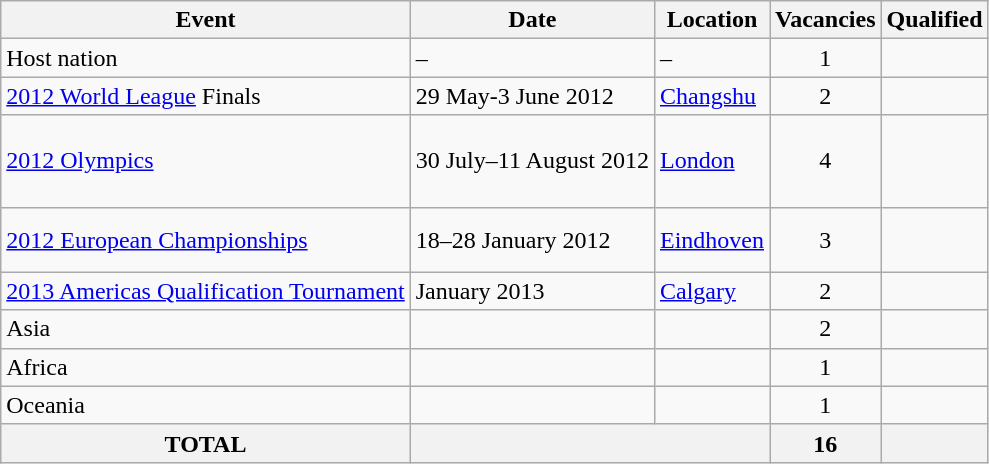<table class="wikitable">
<tr>
<th>Event</th>
<th>Date</th>
<th>Location</th>
<th>Vacancies</th>
<th>Qualified</th>
</tr>
<tr>
<td>Host nation</td>
<td>–</td>
<td>–</td>
<td align=center>1</td>
<td></td>
</tr>
<tr>
<td><a href='#'>2012 World League</a> Finals</td>
<td>29 May-3 June 2012</td>
<td> <a href='#'>Changshu</a></td>
<td align=center>2</td>
<td><br></td>
</tr>
<tr>
<td><a href='#'>2012 Olympics</a></td>
<td>30 July–11 August 2012</td>
<td> <a href='#'>London</a></td>
<td align=center>4</td>
<td><br><br><br></td>
</tr>
<tr>
<td><a href='#'>2012 European Championships</a></td>
<td>18–28 January 2012</td>
<td> <a href='#'>Eindhoven</a></td>
<td align=center>3</td>
<td><br><br></td>
</tr>
<tr>
<td><a href='#'>2013 Americas Qualification Tournament</a></td>
<td>January 2013</td>
<td> <a href='#'>Calgary</a></td>
<td align=center>2</td>
<td><br></td>
</tr>
<tr>
<td>Asia</td>
<td></td>
<td></td>
<td align=center>2</td>
<td><br></td>
</tr>
<tr>
<td>Africa</td>
<td></td>
<td></td>
<td align=center>1</td>
<td></td>
</tr>
<tr>
<td>Oceania</td>
<td></td>
<td></td>
<td align=center>1</td>
<td></td>
</tr>
<tr>
<th>TOTAL</th>
<th colspan="2"></th>
<th>16</th>
<th></th>
</tr>
</table>
